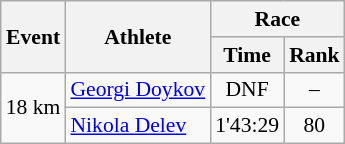<table class="wikitable" border="1" style="font-size:90%">
<tr>
<th rowspan=2>Event</th>
<th rowspan=2>Athlete</th>
<th colspan=2>Race</th>
</tr>
<tr>
<th>Time</th>
<th>Rank</th>
</tr>
<tr>
<td rowspan=2>18 km</td>
<td><a href='#'>Georgi Doykov</a></td>
<td align=center>DNF</td>
<td align=center>–</td>
</tr>
<tr>
<td><a href='#'>Nikola Delev</a></td>
<td align=center>1'43:29</td>
<td align=center>80</td>
</tr>
</table>
